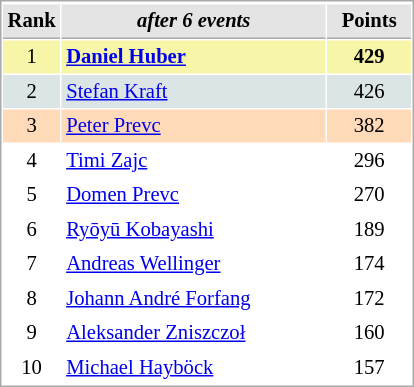<table cellspacing="1" cellpadding="3" style="border:1px solid #AAAAAA;font-size:86%">
<tr style="background-color: #E4E4E4;">
</tr>
<tr style="background-color: #E4E4E4;">
<th style="border-bottom:1px solid #AAAAAA; width: 10px;">Rank</th>
<th style="border-bottom:1px solid #AAAAAA; width: 170px;"><em>after 6 events</em></th>
<th style="border-bottom:1px solid #AAAAAA; width: 50px;">Points</th>
</tr>
<tr style="background:#f7f6a8;">
<td align=center>1</td>
<td> <strong><a href='#'>Daniel Huber</a></strong> </td>
<td align=center><strong>429</strong></td>
</tr>
<tr style="background:#dce5e5;">
<td align=center>2</td>
<td> <a href='#'>Stefan Kraft</a></td>
<td align=center>426</td>
</tr>
<tr style="background:#ffdab9;">
<td align=center>3</td>
<td> <a href='#'>Peter Prevc</a></td>
<td align=center>382</td>
</tr>
<tr>
<td align=center>4</td>
<td> <a href='#'>Timi Zajc</a></td>
<td align=center>296</td>
</tr>
<tr>
<td align=center>5</td>
<td> <a href='#'>Domen Prevc</a></td>
<td align=center>270</td>
</tr>
<tr>
<td align=center>6</td>
<td> <a href='#'>Ryōyū Kobayashi</a></td>
<td align=center>189</td>
</tr>
<tr>
<td align=center>7</td>
<td> <a href='#'>Andreas Wellinger</a></td>
<td align=center>174</td>
</tr>
<tr>
<td align=center>8</td>
<td> <a href='#'>Johann André Forfang</a></td>
<td align=center>172</td>
</tr>
<tr>
<td align=center>9</td>
<td> <a href='#'>Aleksander Zniszczoł</a></td>
<td align=center>160</td>
</tr>
<tr>
<td align=center>10</td>
<td> <a href='#'>Michael Hayböck</a></td>
<td align=center>157</td>
</tr>
</table>
